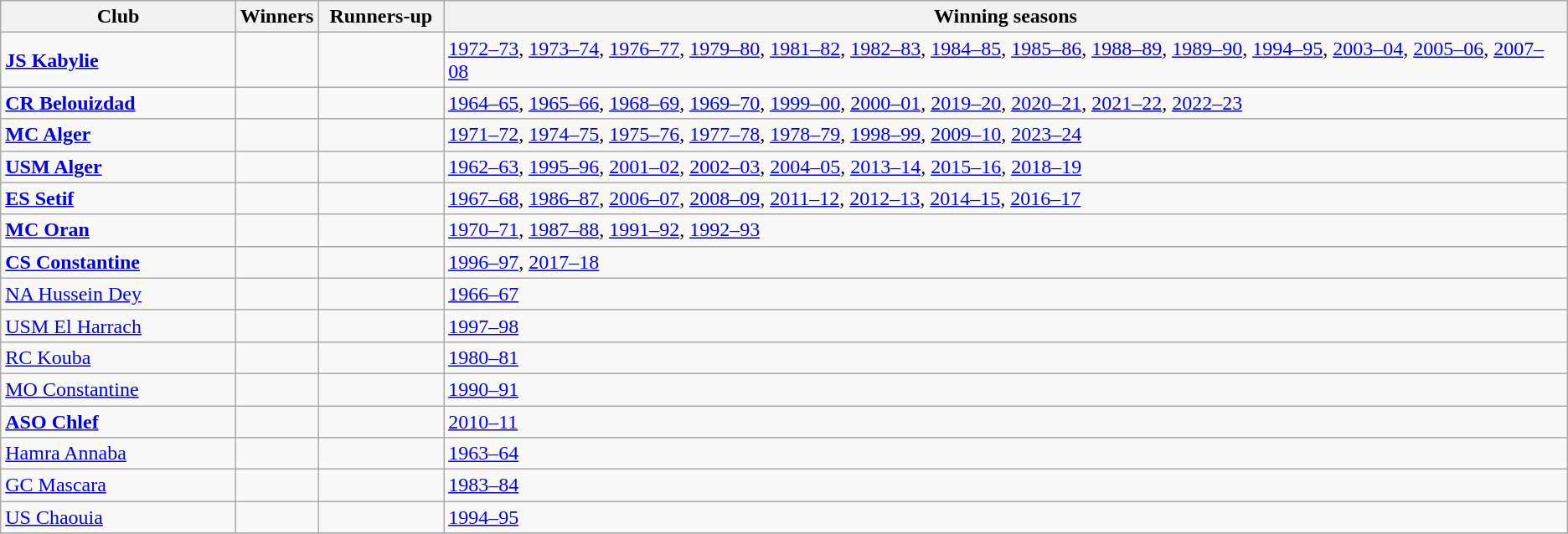<table class="wikitable sortable">
<tr>
<th style="width:15%;">Club</th>
<th>Winners</th>
<th style="width:8%;">Runners-up</th>
<th>Winning seasons</th>
</tr>
<tr>
<td><strong><a href='#'>JS Kabylie</a></strong></td>
<td></td>
<td></td>
<td><a href='#'>1972–73</a>, <a href='#'>1973–74</a>, <a href='#'>1976–77</a>, <a href='#'>1979–80</a>, <a href='#'>1981–82</a>, <a href='#'>1982–83</a>, <a href='#'>1984–85</a>, <a href='#'>1985–86</a>, <a href='#'>1988–89</a>, <a href='#'>1989–90</a>, <a href='#'>1994–95</a>, <a href='#'>2003–04</a>, <a href='#'>2005–06</a>, <a href='#'>2007–08</a></td>
</tr>
<tr>
<td><strong><a href='#'>CR Belouizdad</a></strong></td>
<td></td>
<td></td>
<td><a href='#'>1964–65</a>, <a href='#'>1965–66</a>, <a href='#'>1968–69</a>, <a href='#'>1969–70</a>, <a href='#'>1999–00</a>, <a href='#'>2000–01</a>, <a href='#'>2019–20</a>, <a href='#'>2020–21</a>, <a href='#'>2021–22</a>, <a href='#'>2022–23</a></td>
</tr>
<tr>
<td><strong><a href='#'>MC Alger</a></strong></td>
<td></td>
<td></td>
<td><a href='#'>1971–72</a>, <a href='#'>1974–75</a>, <a href='#'>1975–76</a>, <a href='#'>1977–78</a>, <a href='#'>1978–79</a>, <a href='#'>1998–99</a>, <a href='#'>2009–10</a>, <a href='#'>2023–24</a></td>
</tr>
<tr>
<td><strong><a href='#'>USM Alger</a></strong></td>
<td></td>
<td></td>
<td><a href='#'>1962–63</a>, <a href='#'>1995–96</a>, <a href='#'>2001–02</a>, <a href='#'>2002–03</a>, <a href='#'>2004–05</a>, <a href='#'>2013–14</a>, <a href='#'>2015–16</a>, <a href='#'>2018–19</a></td>
</tr>
<tr>
<td><strong><a href='#'>ES Setif</a></strong></td>
<td></td>
<td></td>
<td><a href='#'>1967–68</a>, <a href='#'>1986–87</a>, <a href='#'>2006–07</a>, <a href='#'>2008–09</a>, <a href='#'>2011–12</a>, <a href='#'>2012–13</a>, <a href='#'>2014–15</a>, <a href='#'>2016–17</a></td>
</tr>
<tr>
<td><strong><a href='#'>MC Oran</a></strong></td>
<td></td>
<td></td>
<td><a href='#'>1970–71</a>, <a href='#'>1987–88</a>, <a href='#'>1991–92</a>, <a href='#'>1992–93</a></td>
</tr>
<tr>
<td><strong><a href='#'>CS Constantine</a></strong></td>
<td></td>
<td></td>
<td><a href='#'>1996–97</a>, <a href='#'>2017–18</a></td>
</tr>
<tr>
<td><a href='#'>NA Hussein Dey</a></td>
<td></td>
<td></td>
<td><a href='#'>1966–67</a></td>
</tr>
<tr>
<td><a href='#'>USM El Harrach</a></td>
<td></td>
<td></td>
<td><a href='#'>1997–98</a></td>
</tr>
<tr>
<td><a href='#'>RC Kouba</a></td>
<td></td>
<td></td>
<td><a href='#'>1980–81</a></td>
</tr>
<tr>
<td><a href='#'>MO Constantine</a></td>
<td></td>
<td></td>
<td><a href='#'>1990–91</a></td>
</tr>
<tr>
<td><strong><a href='#'>ASO Chlef</a></strong></td>
<td></td>
<td></td>
<td><a href='#'>2010–11</a></td>
</tr>
<tr>
<td><a href='#'>Hamra Annaba</a></td>
<td></td>
<td></td>
<td><a href='#'>1963–64</a></td>
</tr>
<tr>
<td><a href='#'>GC Mascara</a></td>
<td></td>
<td></td>
<td><a href='#'>1983–84</a></td>
</tr>
<tr>
<td><a href='#'>US Chaouia</a></td>
<td></td>
<td></td>
<td><a href='#'>1994–95</a></td>
</tr>
<tr>
</tr>
</table>
